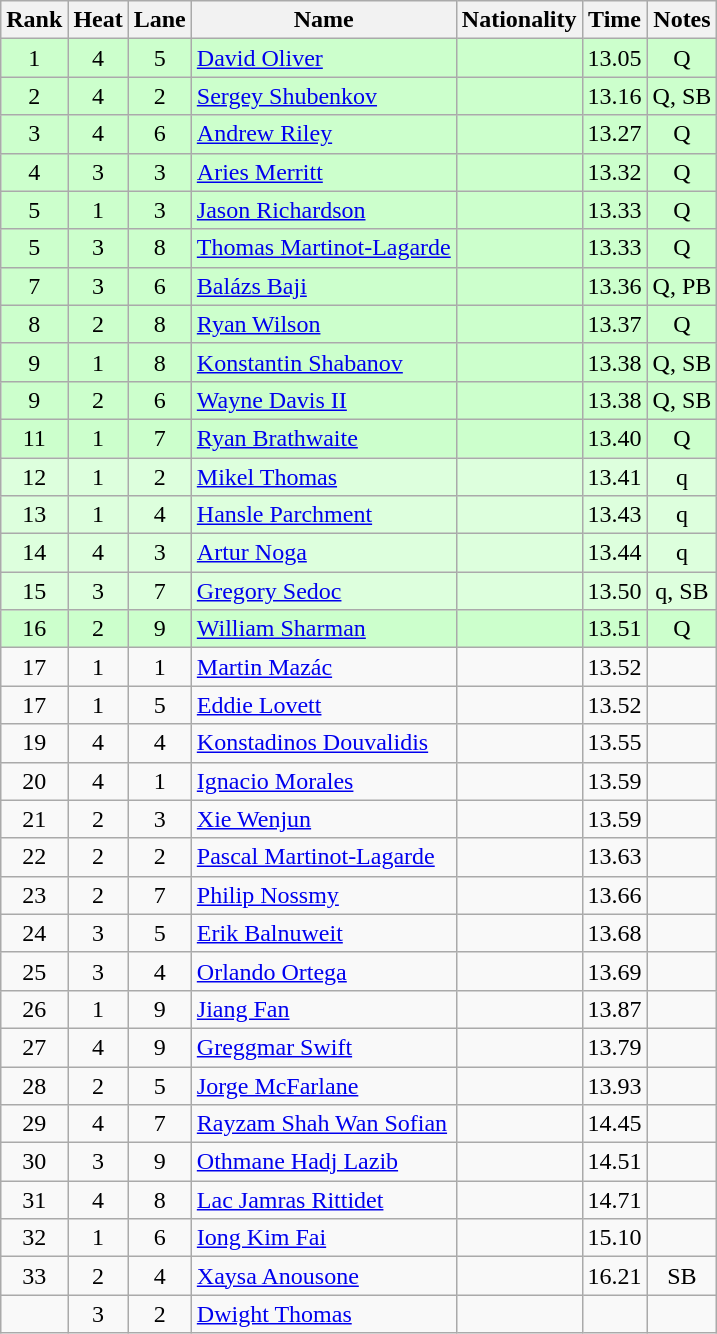<table class="wikitable sortable" style="text-align:center">
<tr>
<th>Rank</th>
<th>Heat</th>
<th>Lane</th>
<th>Name</th>
<th>Nationality</th>
<th>Time</th>
<th>Notes</th>
</tr>
<tr bgcolor=ccffcc>
<td>1</td>
<td>4</td>
<td>5</td>
<td align=left><a href='#'>David Oliver</a></td>
<td align=left></td>
<td>13.05</td>
<td>Q</td>
</tr>
<tr bgcolor=ccffcc>
<td>2</td>
<td>4</td>
<td>2</td>
<td align=left><a href='#'>Sergey Shubenkov</a></td>
<td align=left></td>
<td>13.16</td>
<td>Q, SB</td>
</tr>
<tr bgcolor=ccffcc>
<td>3</td>
<td>4</td>
<td>6</td>
<td align=left><a href='#'>Andrew Riley</a></td>
<td align=left></td>
<td>13.27</td>
<td>Q</td>
</tr>
<tr bgcolor=ccffcc>
<td>4</td>
<td>3</td>
<td>3</td>
<td align=left><a href='#'>Aries Merritt</a></td>
<td align=left></td>
<td>13.32</td>
<td>Q</td>
</tr>
<tr bgcolor=ccffcc>
<td>5</td>
<td>1</td>
<td>3</td>
<td align=left><a href='#'>Jason Richardson</a></td>
<td align=left></td>
<td>13.33</td>
<td>Q</td>
</tr>
<tr bgcolor=ccffcc>
<td>5</td>
<td>3</td>
<td>8</td>
<td align=left><a href='#'>Thomas Martinot-Lagarde</a></td>
<td align=left></td>
<td>13.33</td>
<td>Q</td>
</tr>
<tr bgcolor=ccffcc>
<td>7</td>
<td>3</td>
<td>6</td>
<td align=left><a href='#'>Balázs Baji</a></td>
<td align=left></td>
<td>13.36</td>
<td>Q, PB</td>
</tr>
<tr bgcolor=ccffcc>
<td>8</td>
<td>2</td>
<td>8</td>
<td align=left><a href='#'>Ryan Wilson</a></td>
<td align=left></td>
<td>13.37</td>
<td>Q</td>
</tr>
<tr bgcolor=ccffcc>
<td>9</td>
<td>1</td>
<td>8</td>
<td align=left><a href='#'>Konstantin Shabanov</a></td>
<td align=left></td>
<td>13.38</td>
<td>Q, SB</td>
</tr>
<tr bgcolor=ccffcc>
<td>9</td>
<td>2</td>
<td>6</td>
<td align=left><a href='#'>Wayne Davis II</a></td>
<td align=left></td>
<td>13.38</td>
<td>Q, SB</td>
</tr>
<tr bgcolor=ccffcc>
<td>11</td>
<td>1</td>
<td>7</td>
<td align=left><a href='#'>Ryan Brathwaite</a></td>
<td align=left></td>
<td>13.40</td>
<td>Q</td>
</tr>
<tr bgcolor=ddffdd>
<td>12</td>
<td>1</td>
<td>2</td>
<td align=left><a href='#'>Mikel Thomas</a></td>
<td align=left></td>
<td>13.41</td>
<td>q</td>
</tr>
<tr bgcolor=ddffdd>
<td>13</td>
<td>1</td>
<td>4</td>
<td align=left><a href='#'>Hansle Parchment</a></td>
<td align=left></td>
<td>13.43</td>
<td>q</td>
</tr>
<tr bgcolor=ddffdd>
<td>14</td>
<td>4</td>
<td>3</td>
<td align=left><a href='#'>Artur Noga</a></td>
<td align=left></td>
<td>13.44</td>
<td>q</td>
</tr>
<tr bgcolor=ddffdd>
<td>15</td>
<td>3</td>
<td>7</td>
<td align=left><a href='#'>Gregory Sedoc</a></td>
<td align=left></td>
<td>13.50</td>
<td>q, SB</td>
</tr>
<tr bgcolor=ccffcc>
<td>16</td>
<td>2</td>
<td>9</td>
<td align=left><a href='#'>William Sharman</a></td>
<td align=left></td>
<td>13.51</td>
<td>Q</td>
</tr>
<tr>
<td>17</td>
<td>1</td>
<td>1</td>
<td align=left><a href='#'>Martin Mazác</a></td>
<td align=left></td>
<td>13.52</td>
<td></td>
</tr>
<tr>
<td>17</td>
<td>1</td>
<td>5</td>
<td align=left><a href='#'>Eddie Lovett</a></td>
<td align=left></td>
<td>13.52</td>
<td></td>
</tr>
<tr>
<td>19</td>
<td>4</td>
<td>4</td>
<td align=left><a href='#'>Konstadinos Douvalidis</a></td>
<td align=left></td>
<td>13.55</td>
<td></td>
</tr>
<tr>
<td>20</td>
<td>4</td>
<td>1</td>
<td align=left><a href='#'>Ignacio Morales</a></td>
<td align=left></td>
<td>13.59</td>
<td></td>
</tr>
<tr>
<td>21</td>
<td>2</td>
<td>3</td>
<td align=left><a href='#'>Xie Wenjun</a></td>
<td align=left></td>
<td>13.59</td>
<td></td>
</tr>
<tr>
<td>22</td>
<td>2</td>
<td>2</td>
<td align=left><a href='#'>Pascal Martinot-Lagarde</a></td>
<td align=left></td>
<td>13.63</td>
<td></td>
</tr>
<tr>
<td>23</td>
<td>2</td>
<td>7</td>
<td align=left><a href='#'>Philip Nossmy</a></td>
<td align=left></td>
<td>13.66</td>
<td></td>
</tr>
<tr>
<td>24</td>
<td>3</td>
<td>5</td>
<td align=left><a href='#'>Erik Balnuweit</a></td>
<td align=left></td>
<td>13.68</td>
<td></td>
</tr>
<tr>
<td>25</td>
<td>3</td>
<td>4</td>
<td align=left><a href='#'>Orlando Ortega</a></td>
<td align=left></td>
<td>13.69</td>
<td></td>
</tr>
<tr>
<td>26</td>
<td>1</td>
<td>9</td>
<td align=left><a href='#'>Jiang Fan</a></td>
<td align=left></td>
<td>13.87</td>
<td></td>
</tr>
<tr>
<td>27</td>
<td>4</td>
<td>9</td>
<td align=left><a href='#'>Greggmar Swift</a></td>
<td align=left></td>
<td>13.79</td>
<td></td>
</tr>
<tr>
<td>28</td>
<td>2</td>
<td>5</td>
<td align=left><a href='#'>Jorge McFarlane</a></td>
<td align=left></td>
<td>13.93</td>
<td></td>
</tr>
<tr>
<td>29</td>
<td>4</td>
<td>7</td>
<td align=left><a href='#'>Rayzam Shah Wan Sofian</a></td>
<td align=left></td>
<td>14.45</td>
<td></td>
</tr>
<tr>
<td>30</td>
<td>3</td>
<td>9</td>
<td align=left><a href='#'>Othmane Hadj Lazib</a></td>
<td align=left></td>
<td>14.51</td>
<td></td>
</tr>
<tr>
<td>31</td>
<td>4</td>
<td>8</td>
<td align=left><a href='#'>Lac Jamras Rittidet</a></td>
<td align=left></td>
<td>14.71</td>
<td></td>
</tr>
<tr>
<td>32</td>
<td>1</td>
<td>6</td>
<td align=left><a href='#'>Iong Kim Fai</a></td>
<td align=left></td>
<td>15.10</td>
<td></td>
</tr>
<tr>
<td>33</td>
<td>2</td>
<td>4</td>
<td align=left><a href='#'>Xaysa Anousone</a></td>
<td align=left></td>
<td>16.21</td>
<td>SB</td>
</tr>
<tr>
<td></td>
<td>3</td>
<td>2</td>
<td align=left><a href='#'>Dwight Thomas</a></td>
<td align=left></td>
<td></td>
<td></td>
</tr>
</table>
